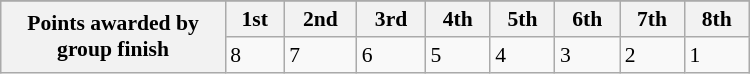<table class="wikitable" width="100%" align=center style="font-size:90%; max-width: 500px;">
<tr>
</tr>
<tr style="background:#efefef;">
<th rowspan=2 width=30%>Points awarded by group finish</th>
<th>1st</th>
<th>2nd</th>
<th>3rd</th>
<th>4th</th>
<th>5th</th>
<th>6th</th>
<th>7th</th>
<th>8th</th>
</tr>
<tr>
<td>8</td>
<td>7</td>
<td>6</td>
<td>5</td>
<td>4</td>
<td>3</td>
<td>2</td>
<td>1</td>
</tr>
</table>
